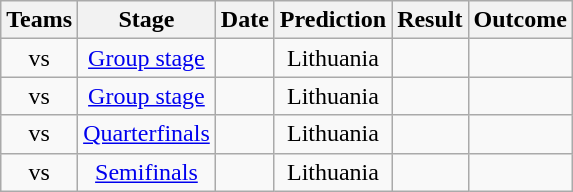<table class="wikitable sortable" style="text-align: center">
<tr>
<th>Teams</th>
<th>Stage</th>
<th>Date</th>
<th>Prediction</th>
<th>Result</th>
<th>Outcome</th>
</tr>
<tr>
<td> vs </td>
<td><a href='#'>Group stage</a></td>
<td style="text-align:left;"></td>
<td style="text-align:center;">Lithuania</td>
<td></td>
<td></td>
</tr>
<tr>
<td> vs </td>
<td><a href='#'>Group stage</a></td>
<td style="text-align:left;"></td>
<td style="text-align:center;">Lithuania</td>
<td></td>
<td></td>
</tr>
<tr>
<td> vs </td>
<td><a href='#'>Quarterfinals</a></td>
<td style="text-align:left;"></td>
<td style="text-align:center;">Lithuania</td>
<td></td>
<td></td>
</tr>
<tr>
<td> vs </td>
<td><a href='#'>Semifinals</a></td>
<td style="text-align:left;"></td>
<td style="text-align:center;">Lithuania</td>
<td></td>
<td></td>
</tr>
</table>
